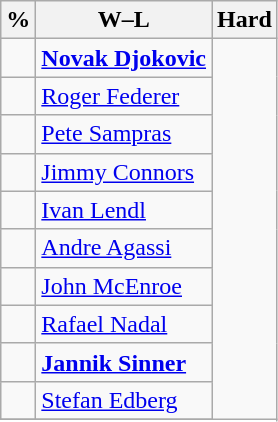<table class="wikitable" style="display:inline-table;">
<tr>
<th>%</th>
<th>W–L</th>
<th>Hard</th>
</tr>
<tr>
<td></td>
<td> <strong><a href='#'>Novak Djokovic</a></strong></td>
</tr>
<tr>
<td></td>
<td> <a href='#'>Roger Federer</a></td>
</tr>
<tr>
<td></td>
<td> <a href='#'>Pete Sampras</a></td>
</tr>
<tr>
<td></td>
<td> <a href='#'>Jimmy Connors</a></td>
</tr>
<tr>
<td></td>
<td> <a href='#'>Ivan Lendl</a></td>
</tr>
<tr>
<td></td>
<td> <a href='#'>Andre Agassi</a></td>
</tr>
<tr>
<td></td>
<td> <a href='#'>John McEnroe</a></td>
</tr>
<tr>
<td></td>
<td> <a href='#'>Rafael Nadal</a></td>
</tr>
<tr>
<td></td>
<td> <strong><a href='#'>Jannik Sinner</a></strong></td>
</tr>
<tr>
<td></td>
<td> <a href='#'>Stefan Edberg</a></td>
</tr>
<tr>
</tr>
</table>
